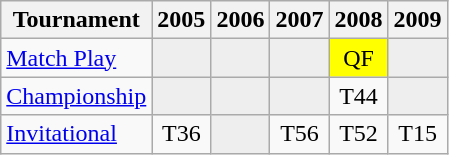<table class="wikitable" style="text-align:center;">
<tr>
<th>Tournament</th>
<th>2005</th>
<th>2006</th>
<th>2007</th>
<th>2008</th>
<th>2009</th>
</tr>
<tr>
<td align="left"><a href='#'>Match Play</a></td>
<td style="background:#eeeeee;"></td>
<td style="background:#eeeeee;"></td>
<td style="background:#eeeeee;"></td>
<td style="background:yellow;">QF</td>
<td style="background:#eeeeee;"></td>
</tr>
<tr>
<td align="left"><a href='#'>Championship</a></td>
<td style="background:#eeeeee;"></td>
<td style="background:#eeeeee;"></td>
<td style="background:#eeeeee;"></td>
<td>T44</td>
<td style="background:#eeeeee;"></td>
</tr>
<tr>
<td align="left"><a href='#'>Invitational</a></td>
<td>T36</td>
<td style="background:#eeeeee;"></td>
<td>T56</td>
<td>T52</td>
<td>T15</td>
</tr>
</table>
